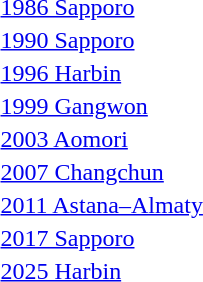<table>
<tr>
<td><a href='#'>1986 Sapporo</a></td>
<td></td>
<td></td>
<td></td>
</tr>
<tr>
<td><a href='#'>1990 Sapporo</a></td>
<td></td>
<td></td>
<td></td>
</tr>
<tr>
<td><a href='#'>1996 Harbin</a></td>
<td></td>
<td></td>
<td></td>
</tr>
<tr>
<td><a href='#'>1999 Gangwon</a></td>
<td></td>
<td></td>
<td></td>
</tr>
<tr>
<td><a href='#'>2003 Aomori</a></td>
<td></td>
<td></td>
<td></td>
</tr>
<tr>
<td><a href='#'>2007 Changchun</a></td>
<td></td>
<td></td>
<td></td>
</tr>
<tr>
<td><a href='#'>2011 Astana–Almaty</a></td>
<td></td>
<td></td>
<td></td>
</tr>
<tr>
<td><a href='#'>2017 Sapporo</a></td>
<td></td>
<td></td>
<td></td>
</tr>
<tr>
<td><a href='#'>2025 Harbin</a></td>
<td></td>
<td></td>
<td></td>
</tr>
</table>
